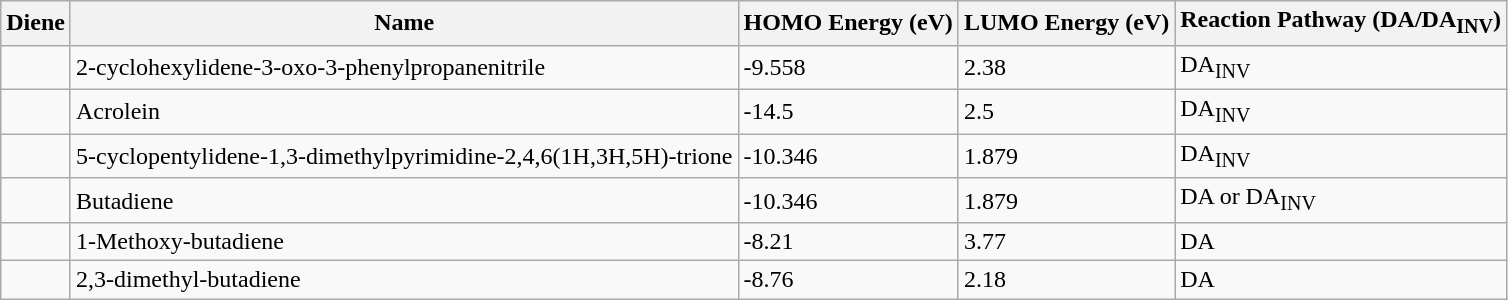<table class="wikitable sortable">
<tr>
<th scope="col" class="unsortable">Diene</th>
<th scope="col" class="unsortable">Name</th>
<th scope="col">HOMO Energy (eV)</th>
<th scope="col">LUMO Energy (eV)</th>
<th scope="col" class="unsortable">Reaction Pathway (DA/DA<sub>INV</sub>)</th>
</tr>
<tr>
<td></td>
<td>2-cyclohexylidene-3-oxo-3-phenylpropanenitrile</td>
<td>-9.558</td>
<td>2.38</td>
<td>DA<sub>INV</sub></td>
</tr>
<tr>
<td></td>
<td>Acrolein</td>
<td>-14.5</td>
<td>2.5</td>
<td>DA<sub>INV</sub></td>
</tr>
<tr>
<td></td>
<td>5-cyclopentylidene-1,3-dimethylpyrimidine-2,4,6(1H,3H,5H)-trione</td>
<td>-10.346</td>
<td>1.879</td>
<td>DA<sub>INV</sub></td>
</tr>
<tr>
<td></td>
<td>Butadiene</td>
<td>-10.346</td>
<td>1.879</td>
<td>DA or DA<sub>INV</sub></td>
</tr>
<tr>
<td></td>
<td>1-Methoxy-butadiene</td>
<td>-8.21</td>
<td>3.77</td>
<td>DA</td>
</tr>
<tr>
<td></td>
<td>2,3-dimethyl-butadiene</td>
<td>-8.76</td>
<td>2.18</td>
<td>DA</td>
</tr>
</table>
